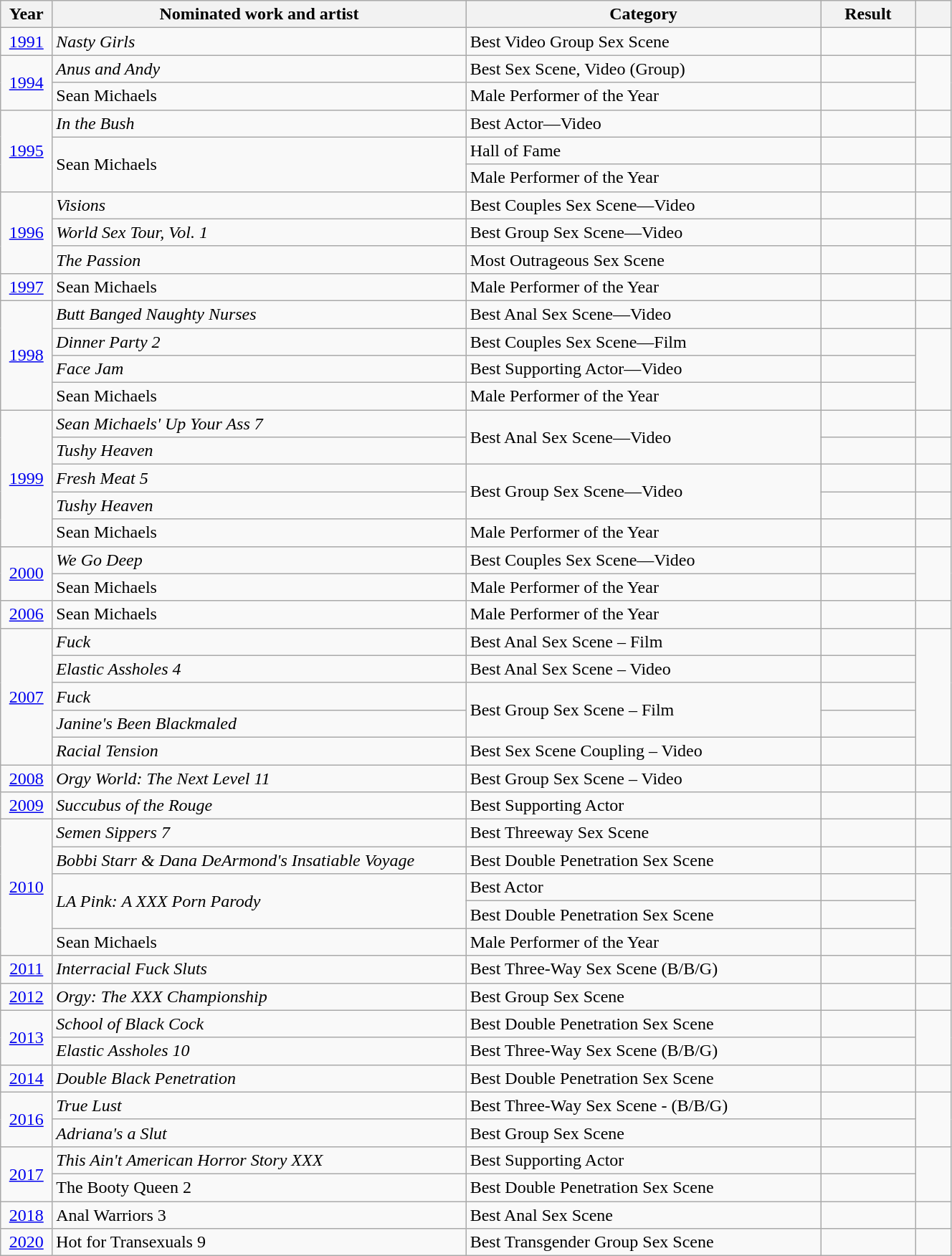<table class="wikitable" style="width:70%;">
<tr>
<th width=4%>Year</th>
<th style="width:35%;">Nominated work and artist</th>
<th style="width:30%;">Category</th>
<th style="width:8%;">Result</th>
<th width=3%></th>
</tr>
<tr>
<td style="text-align:center;"><a href='#'>1991</a></td>
<td><em>Nasty Girls</em></td>
<td>Best Video Group Sex Scene</td>
<td></td>
<td style="text-align:center;"></td>
</tr>
<tr>
<td style="text-align:center;" rowspan="2"><a href='#'>1994</a></td>
<td><em>Anus and Andy</em></td>
<td>Best Sex Scene, Video (Group)</td>
<td></td>
<td rowspan="2" style="text-align:center;"></td>
</tr>
<tr>
<td>Sean Michaels</td>
<td>Male Performer of the Year</td>
<td></td>
</tr>
<tr>
<td style="text-align:center;" rowspan="3"><a href='#'>1995</a></td>
<td><em>In the Bush</em></td>
<td>Best Actor—Video</td>
<td></td>
<td style="text-align:center;"></td>
</tr>
<tr>
<td rowspan="2">Sean Michaels</td>
<td>Hall of Fame</td>
<td></td>
<td style="text-align:center;"></td>
</tr>
<tr>
<td>Male Performer of the Year</td>
<td></td>
<td style="text-align:center;"></td>
</tr>
<tr>
<td style="text-align:center;" rowspan="3"><a href='#'>1996</a></td>
<td><em>Visions</em></td>
<td>Best Couples Sex Scene—Video</td>
<td></td>
<td style="text-align:center;"></td>
</tr>
<tr>
<td><em>World Sex Tour, Vol. 1</em></td>
<td>Best Group Sex Scene—Video</td>
<td></td>
<td style="text-align:center;"></td>
</tr>
<tr>
<td><em>The Passion</em></td>
<td>Most Outrageous Sex Scene</td>
<td></td>
<td style="text-align:center;"></td>
</tr>
<tr>
<td style="text-align:center;"><a href='#'>1997</a></td>
<td>Sean Michaels</td>
<td>Male Performer of the Year</td>
<td></td>
<td></td>
</tr>
<tr>
<td style="text-align:center;" rowspan="4"><a href='#'>1998</a></td>
<td><em>Butt Banged Naughty Nurses</em></td>
<td>Best Anal Sex Scene—Video</td>
<td></td>
<td style="text-align:center;"></td>
</tr>
<tr>
<td><em>Dinner Party 2</em></td>
<td>Best Couples Sex Scene—Film</td>
<td></td>
<td rowspan="3" style="text-align:center;"></td>
</tr>
<tr>
<td><em>Face Jam</em></td>
<td>Best Supporting Actor—Video</td>
<td></td>
</tr>
<tr>
<td>Sean Michaels</td>
<td>Male Performer of the Year</td>
<td></td>
</tr>
<tr>
<td style="text-align:center;" rowspan="5"><a href='#'>1999</a></td>
<td><em>Sean Michaels' Up Your Ass 7</em></td>
<td rowspan="2">Best Anal Sex Scene—Video</td>
<td></td>
<td style="text-align:center;"></td>
</tr>
<tr>
<td><em>Tushy Heaven</em></td>
<td></td>
<td style="text-align:center;"></td>
</tr>
<tr>
<td><em>Fresh Meat 5</em></td>
<td rowspan="2">Best Group Sex Scene—Video</td>
<td></td>
<td style="text-align:center;"></td>
</tr>
<tr>
<td><em>Tushy Heaven</em></td>
<td></td>
<td style="text-align:center;"></td>
</tr>
<tr>
<td>Sean Michaels</td>
<td>Male Performer of the Year</td>
<td></td>
<td style="text-align:center;"></td>
</tr>
<tr>
<td style="text-align:center;" rowspan="2"><a href='#'>2000</a></td>
<td><em>We Go Deep</em></td>
<td>Best Couples Sex Scene—Video</td>
<td></td>
<td rowspan="2" style="text-align:center;"></td>
</tr>
<tr>
<td>Sean Michaels</td>
<td>Male Performer of the Year</td>
<td></td>
</tr>
<tr>
<td style="text-align:center;"><a href='#'>2006</a></td>
<td>Sean Michaels</td>
<td>Male Performer of the Year</td>
<td></td>
<td style="text-align:center;"></td>
</tr>
<tr>
<td style="text-align:center;" rowspan="5"><a href='#'>2007</a></td>
<td><em>Fuck</em></td>
<td>Best Anal Sex Scene – Film</td>
<td></td>
<td rowspan="5" style="text-align:center;"></td>
</tr>
<tr>
<td><em>Elastic Assholes 4</em></td>
<td>Best Anal Sex Scene – Video</td>
<td></td>
</tr>
<tr>
<td><em>Fuck</em></td>
<td rowspan="2">Best Group Sex Scene – Film</td>
<td></td>
</tr>
<tr>
<td><em>Janine's Been Blackmaled</em></td>
<td></td>
</tr>
<tr>
<td><em>Racial Tension</em></td>
<td>Best Sex Scene Coupling – Video</td>
<td></td>
</tr>
<tr>
<td style="text-align:center;"><a href='#'>2008</a></td>
<td><em>Orgy World: The Next Level 11</em></td>
<td>Best Group Sex Scene – Video</td>
<td></td>
<td style="text-align:center;"></td>
</tr>
<tr>
<td style="text-align:center;"><a href='#'>2009</a></td>
<td><em>Succubus of the Rouge</em></td>
<td>Best Supporting Actor</td>
<td></td>
<td style="text-align:center;"></td>
</tr>
<tr>
<td style="text-align:center;" rowspan="5"><a href='#'>2010</a></td>
<td><em>Semen Sippers 7</em></td>
<td>Best Threeway Sex Scene</td>
<td></td>
<td style="text-align:center;"></td>
</tr>
<tr>
<td><em>Bobbi Starr & Dana DeArmond's Insatiable Voyage</em></td>
<td>Best Double Penetration Sex Scene</td>
<td></td>
<td style="text-align:center;"></td>
</tr>
<tr>
<td rowspan="2"><em>LA Pink: A XXX Porn Parody</em></td>
<td>Best Actor</td>
<td></td>
<td style="text-align:center;" rowspan="3"></td>
</tr>
<tr>
<td>Best Double Penetration Sex Scene</td>
<td></td>
</tr>
<tr>
<td>Sean Michaels</td>
<td>Male Performer of the Year</td>
<td></td>
</tr>
<tr>
<td style="text-align:center;"><a href='#'>2011</a></td>
<td><em>Interracial Fuck Sluts</em></td>
<td>Best Three-Way Sex Scene (B/B/G)</td>
<td></td>
<td style="text-align:center;"></td>
</tr>
<tr>
<td style="text-align:center;"><a href='#'>2012</a></td>
<td><em>Orgy: The XXX Championship</em></td>
<td>Best Group Sex Scene</td>
<td></td>
<td style="text-align:center;"></td>
</tr>
<tr>
<td style="text-align:center;" rowspan="2"><a href='#'>2013</a></td>
<td><em>School of Black Cock</em></td>
<td>Best Double Penetration Sex Scene</td>
<td></td>
<td style="text-align:center;" rowspan="2"></td>
</tr>
<tr>
<td><em>Elastic Assholes 10</em></td>
<td>Best Three-Way Sex Scene (B/B/G)</td>
<td></td>
</tr>
<tr>
<td style="text-align:center;"><a href='#'>2014</a></td>
<td><em>Double Black Penetration</em></td>
<td>Best Double Penetration Sex Scene</td>
<td></td>
<td style="text-align:center;"></td>
</tr>
<tr>
<td style="text-align:center;" rowspan="2"><a href='#'>2016</a></td>
<td><em>True Lust</em></td>
<td>Best Three-Way Sex Scene - (B/B/G)</td>
<td></td>
<td style="text-align:center;" rowspan="2"></td>
</tr>
<tr>
<td><em>Adriana's a Slut</em></td>
<td>Best Group Sex Scene</td>
<td></td>
</tr>
<tr>
<td style="text-align:center;" rowspan="2"><a href='#'>2017</a></td>
<td><em>This Ain't American Horror Story XXX</td>
<td>Best Supporting Actor</td>
<td></td>
<td style="text-align:center;" rowspan="2"></td>
</tr>
<tr>
<td></em>The Booty Queen 2<em></td>
<td>Best Double Penetration Sex Scene</td>
<td></td>
</tr>
<tr>
<td style="text-align:center;"><a href='#'>2018</a></td>
<td></em>Anal Warriors 3<em></td>
<td>Best Anal Sex Scene</td>
<td></td>
<td></td>
</tr>
<tr>
<td style="text-align:center;"><a href='#'>2020</a></td>
<td></em>Hot for Transexuals 9<em></td>
<td>Best Transgender Group Sex Scene</td>
<td></td>
<td style="text-align:center;"></td>
</tr>
</table>
